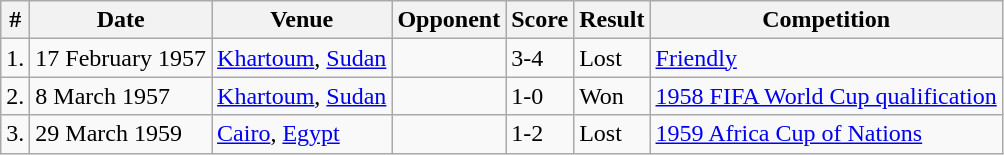<table class="wikitable">
<tr>
<th>#</th>
<th>Date</th>
<th>Venue</th>
<th>Opponent</th>
<th>Score</th>
<th>Result</th>
<th>Competition</th>
</tr>
<tr>
<td>1.</td>
<td>17 February 1957</td>
<td><a href='#'>Khartoum</a>, <a href='#'>Sudan</a></td>
<td></td>
<td>3-4</td>
<td>Lost</td>
<td><a href='#'>Friendly</a></td>
</tr>
<tr>
<td>2.</td>
<td>8 March 1957</td>
<td><a href='#'>Khartoum</a>, <a href='#'>Sudan</a></td>
<td></td>
<td>1-0</td>
<td>Won</td>
<td><a href='#'>1958 FIFA World Cup qualification</a></td>
</tr>
<tr>
<td>3.</td>
<td>29 March 1959</td>
<td><a href='#'>Cairo</a>, <a href='#'>Egypt</a></td>
<td></td>
<td>1-2</td>
<td>Lost</td>
<td><a href='#'>1959 Africa Cup of Nations</a></td>
</tr>
</table>
